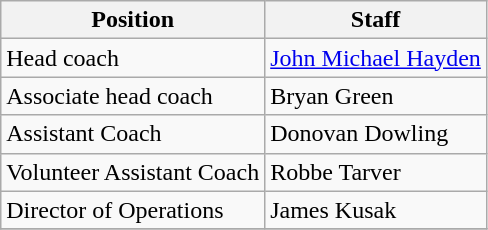<table class="wikitable">
<tr>
<th>Position</th>
<th>Staff</th>
</tr>
<tr>
<td>Head coach</td>
<td><a href='#'>John Michael Hayden</a></td>
</tr>
<tr>
<td>Associate head coach</td>
<td>Bryan Green</td>
</tr>
<tr>
<td>Assistant Coach</td>
<td>Donovan Dowling</td>
</tr>
<tr>
<td>Volunteer Assistant Coach</td>
<td>Robbe Tarver</td>
</tr>
<tr>
<td>Director of Operations</td>
<td>James Kusak</td>
</tr>
<tr>
</tr>
</table>
